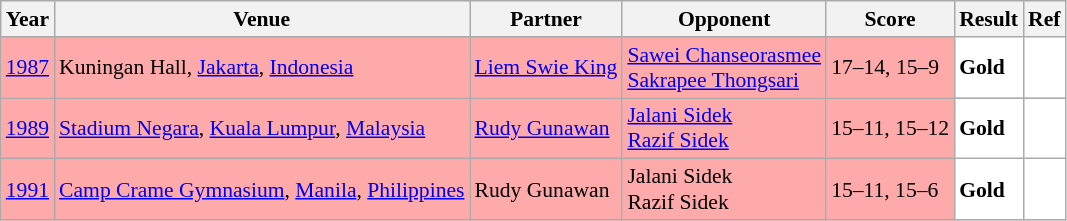<table class="sortable wikitable" style="font-size: 90%;">
<tr>
<th>Year</th>
<th>Venue</th>
<th>Partner</th>
<th>Opponent</th>
<th>Score</th>
<th>Result</th>
<th>Ref</th>
</tr>
<tr style="background:#FFAAAA">
<td align="center"><a href='#'>1987</a></td>
<td align="left">Kuningan Hall, <a href='#'>Jakarta</a>, <a href='#'>Indonesia</a></td>
<td align="left"> <a href='#'>Liem Swie King</a></td>
<td align="left"> <a href='#'>Sawei Chanseorasmee</a> <br>  <a href='#'>Sakrapee Thongsari</a></td>
<td align="left">17–14, 15–9</td>
<td style="text-align:left; background:white"> <strong>Gold</strong></td>
<td style="text-align:center; background:white"></td>
</tr>
<tr style="background:#FFAAAA">
<td align="center"><a href='#'>1989</a></td>
<td align="left"><a href='#'>Stadium Negara</a>, <a href='#'>Kuala Lumpur</a>, <a href='#'>Malaysia</a></td>
<td align="left"> <a href='#'>Rudy Gunawan</a></td>
<td align="left"> <a href='#'>Jalani Sidek</a> <br>  <a href='#'>Razif Sidek</a></td>
<td align="left">15–11, 15–12</td>
<td style="text-align:left; background:white"> <strong>Gold</strong></td>
<td style="text-align:center; background:white"></td>
</tr>
<tr style="background:#FFAAAA">
<td align="center"><a href='#'>1991</a></td>
<td align="left"><a href='#'>Camp Crame Gymnasium</a>, <a href='#'>Manila</a>, <a href='#'>Philippines</a></td>
<td align="left"> Rudy Gunawan</td>
<td align="left"> Jalani Sidek <br>  Razif Sidek</td>
<td align="left">15–11, 15–6</td>
<td style="text-align:left; background:white"> <strong>Gold</strong></td>
<td style="text-align:center; background:white"></td>
</tr>
</table>
